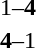<table style="text-align:center">
<tr>
<th width=223></th>
<th width=100></th>
<th width=223></th>
</tr>
<tr>
<td align=right><small><span></span></small> </td>
<td>1–<strong>4</strong></td>
<td align=left><strong></strong><small><span></span></small></td>
</tr>
<tr>
<td align=right><small><span></span></small> <strong></strong></td>
<td><strong>4</strong>–1</td>
<td align=left> <small><span></span></small></td>
</tr>
</table>
